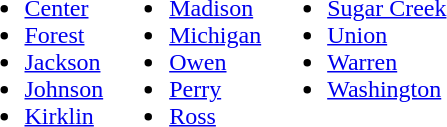<table>
<tr ---- valign="top">
<td><br><ul><li><a href='#'>Center</a></li><li><a href='#'>Forest</a></li><li><a href='#'>Jackson</a></li><li><a href='#'>Johnson</a></li><li><a href='#'>Kirklin</a></li></ul></td>
<td><br><ul><li><a href='#'>Madison</a></li><li><a href='#'>Michigan</a></li><li><a href='#'>Owen</a></li><li><a href='#'>Perry</a></li><li><a href='#'>Ross</a></li></ul></td>
<td><br><ul><li><a href='#'>Sugar Creek</a></li><li><a href='#'>Union</a></li><li><a href='#'>Warren</a></li><li><a href='#'>Washington</a></li></ul></td>
</tr>
</table>
